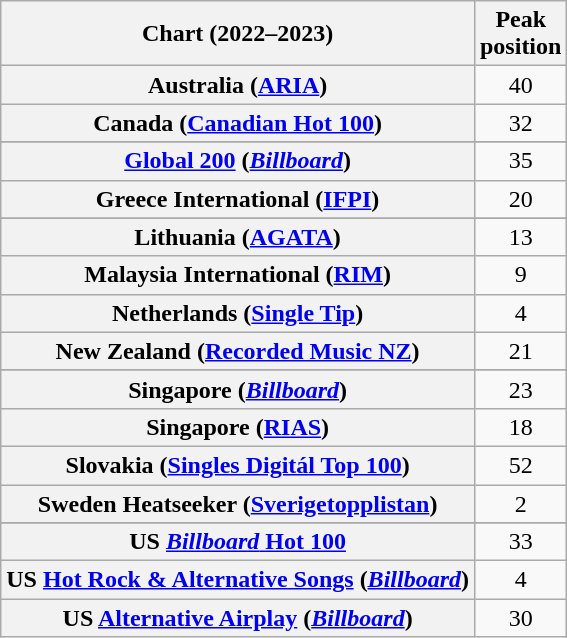<table class="wikitable sortable plainrowheaders" style="text-align:center">
<tr>
<th scope="col">Chart (2022–2023)</th>
<th scope="col">Peak<br>position</th>
</tr>
<tr>
<th scope="row">Australia (<a href='#'>ARIA</a>)</th>
<td>40</td>
</tr>
<tr>
<th scope="row">Canada (<a href='#'>Canadian Hot 100</a>)</th>
<td>32</td>
</tr>
<tr>
</tr>
<tr>
<th scope="row"><a href='#'>Global 200</a> (<em><a href='#'>Billboard</a></em>)</th>
<td>35</td>
</tr>
<tr>
<th scope="row">Greece International (<a href='#'>IFPI</a>)</th>
<td>20</td>
</tr>
<tr>
</tr>
<tr>
<th scope="row">Lithuania (<a href='#'>AGATA</a>)</th>
<td>13</td>
</tr>
<tr>
<th scope="row">Malaysia International (<a href='#'>RIM</a>)</th>
<td>9</td>
</tr>
<tr>
<th scope="row">Netherlands (<a href='#'>Single Tip</a>)</th>
<td>4</td>
</tr>
<tr>
<th scope="row">New Zealand (<a href='#'>Recorded Music NZ</a>)</th>
<td>21</td>
</tr>
<tr>
</tr>
<tr>
<th scope="row">Singapore (<em><a href='#'>Billboard</a></em>)</th>
<td>23</td>
</tr>
<tr>
<th scope="row">Singapore (<a href='#'>RIAS</a>)</th>
<td>18</td>
</tr>
<tr>
<th scope="row">Slovakia (<a href='#'>Singles Digitál Top 100</a>)</th>
<td>52</td>
</tr>
<tr>
<th scope="row">Sweden Heatseeker (<a href='#'>Sverigetopplistan</a>)</th>
<td>2</td>
</tr>
<tr>
</tr>
<tr>
<th scope="row">US <a href='#'><em>Billboard</em> Hot 100</a></th>
<td>33</td>
</tr>
<tr>
<th scope="row">US <a href='#'>Hot Rock & Alternative Songs</a> (<em><a href='#'>Billboard</a></em>)</th>
<td>4</td>
</tr>
<tr>
<th scope="row">US <a href='#'>Alternative Airplay</a> (<em><a href='#'>Billboard</a></em>)</th>
<td>30</td>
</tr>
</table>
